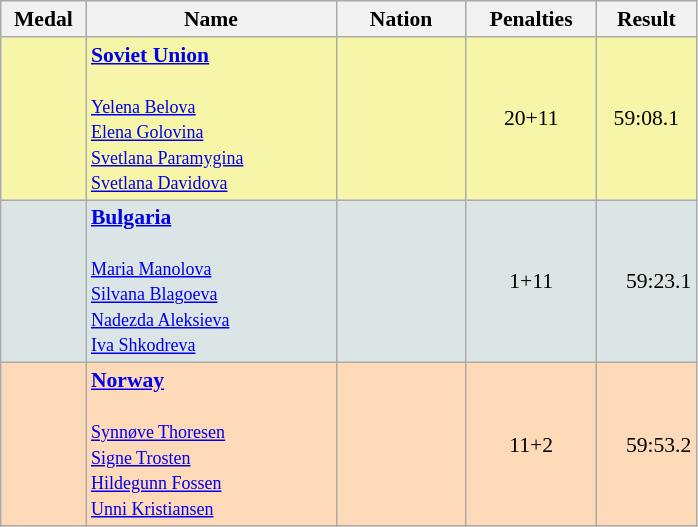<table class=wikitable style="border:1px solid #AAAAAA;font-size:90%">
<tr bgcolor="#E4E4E4">
<th style="border-bottom:1px solid #AAAAAA" width=50>Medal</th>
<th style="border-bottom:1px solid #AAAAAA" width=160>Name</th>
<th style="border-bottom:1px solid #AAAAAA" width=80>Nation</th>
<th style="border-bottom:1px solid #AAAAAA" width=80>Penalties</th>
<th style="border-bottom:1px solid #AAAAAA" width=60>Result</th>
</tr>
<tr bgcolor="#F7F6A8">
<td align="center"></td>
<td><strong><a href='#'>Soviet Union</a></strong><br><br><small><a href='#'>Yelena Belova</a><br><a href='#'>Elena Golovina</a><br><a href='#'>Svetlana Paramygina</a><br><a href='#'>Svetlana Davidova</a></small></td>
<td></td>
<td align="center">20+11</td>
<td align="center">59:08.1</td>
</tr>
<tr bgcolor="#DCE5E5">
<td align="center"></td>
<td><strong><a href='#'>Bulgaria</a></strong><br><br><small><a href='#'>Maria Manolova</a><br><a href='#'>Silvana Blagoeva</a><br><a href='#'>Nadezda Aleksieva</a><br><a href='#'>Iva Shkodreva</a></small></td>
<td></td>
<td align="center">1+11</td>
<td align="right">59:23.1</td>
</tr>
<tr bgcolor="#FFDAB9">
<td align="center"></td>
<td><strong><a href='#'>Norway</a></strong><br><br><small><a href='#'>Synnøve Thoresen</a><br><a href='#'>Signe Trosten</a><br><a href='#'>Hildegunn Fossen</a><br><a href='#'>Unni Kristiansen</a></small></td>
<td></td>
<td align="center">11+2</td>
<td align="right">59:53.2</td>
</tr>
</table>
